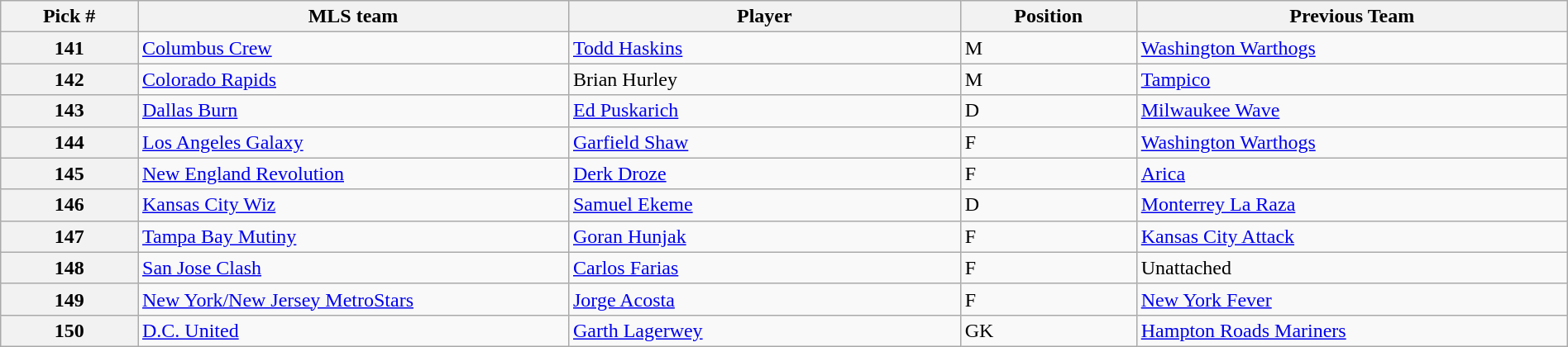<table class="wikitable sortable" style="width:100%">
<tr>
<th width=7%>Pick #</th>
<th width=22%>MLS team</th>
<th width=20%>Player</th>
<th width=9%>Position</th>
<th width=22%>Previous Team</th>
</tr>
<tr>
<th>141</th>
<td><a href='#'>Columbus Crew</a></td>
<td><a href='#'>Todd Haskins</a></td>
<td>M</td>
<td><a href='#'>Washington Warthogs</a></td>
</tr>
<tr>
<th>142</th>
<td><a href='#'>Colorado Rapids</a></td>
<td>Brian Hurley</td>
<td>M</td>
<td><a href='#'>Tampico</a></td>
</tr>
<tr>
<th>143</th>
<td><a href='#'>Dallas Burn</a></td>
<td><a href='#'>Ed Puskarich</a></td>
<td>D</td>
<td><a href='#'>Milwaukee Wave</a></td>
</tr>
<tr>
<th>144</th>
<td><a href='#'>Los Angeles Galaxy</a></td>
<td><a href='#'>Garfield Shaw</a></td>
<td>F</td>
<td><a href='#'>Washington Warthogs</a></td>
</tr>
<tr>
<th>145</th>
<td><a href='#'>New England Revolution</a></td>
<td><a href='#'>Derk Droze</a></td>
<td>F</td>
<td><a href='#'>Arica</a></td>
</tr>
<tr>
<th>146</th>
<td><a href='#'>Kansas City Wiz</a></td>
<td><a href='#'>Samuel Ekeme</a></td>
<td>D</td>
<td><a href='#'>Monterrey La Raza</a></td>
</tr>
<tr>
<th>147</th>
<td><a href='#'>Tampa Bay Mutiny</a></td>
<td><a href='#'>Goran Hunjak</a></td>
<td>F</td>
<td><a href='#'>Kansas City Attack</a></td>
</tr>
<tr>
<th>148</th>
<td><a href='#'>San Jose Clash</a></td>
<td><a href='#'>Carlos Farias</a></td>
<td>F</td>
<td>Unattached</td>
</tr>
<tr>
<th>149</th>
<td><a href='#'>New York/New Jersey MetroStars</a></td>
<td><a href='#'>Jorge Acosta</a></td>
<td>F</td>
<td><a href='#'>New York Fever</a></td>
</tr>
<tr>
<th>150</th>
<td><a href='#'>D.C. United</a></td>
<td><a href='#'>Garth Lagerwey</a></td>
<td>GK</td>
<td><a href='#'>Hampton Roads Mariners</a></td>
</tr>
</table>
